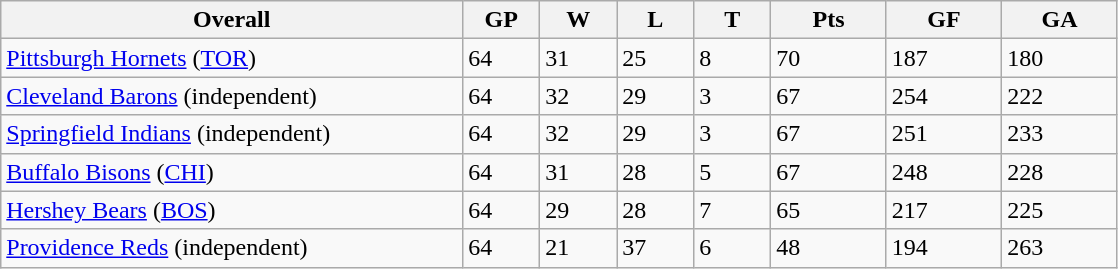<table class="wikitable">
<tr>
<th bgcolor="#DDDDFF" width="30%">Overall</th>
<th bgcolor="#DDDDFF" width="5%">GP</th>
<th bgcolor="#DDDDFF" width="5%">W</th>
<th bgcolor="#DDDDFF" width="5%">L</th>
<th bgcolor="#DDDDFF" width="5%">T</th>
<th bgcolor="#DDDDFF" width="7.5%">Pts</th>
<th bgcolor="#DDDDFF" width="7.5%">GF</th>
<th bgcolor="#DDDDFF" width="7.5%">GA</th>
</tr>
<tr>
<td><a href='#'>Pittsburgh Hornets</a> (<a href='#'>TOR</a>)</td>
<td>64</td>
<td>31</td>
<td>25</td>
<td>8</td>
<td>70</td>
<td>187</td>
<td>180</td>
</tr>
<tr>
<td><a href='#'>Cleveland Barons</a> (independent)</td>
<td>64</td>
<td>32</td>
<td>29</td>
<td>3</td>
<td>67</td>
<td>254</td>
<td>222</td>
</tr>
<tr>
<td><a href='#'>Springfield Indians</a> (independent)</td>
<td>64</td>
<td>32</td>
<td>29</td>
<td>3</td>
<td>67</td>
<td>251</td>
<td>233</td>
</tr>
<tr>
<td><a href='#'>Buffalo Bisons</a> (<a href='#'>CHI</a>)</td>
<td>64</td>
<td>31</td>
<td>28</td>
<td>5</td>
<td>67</td>
<td>248</td>
<td>228</td>
</tr>
<tr>
<td><a href='#'>Hershey Bears</a> (<a href='#'>BOS</a>)</td>
<td>64</td>
<td>29</td>
<td>28</td>
<td>7</td>
<td>65</td>
<td>217</td>
<td>225</td>
</tr>
<tr>
<td><a href='#'>Providence Reds</a> (independent)</td>
<td>64</td>
<td>21</td>
<td>37</td>
<td>6</td>
<td>48</td>
<td>194</td>
<td>263</td>
</tr>
</table>
